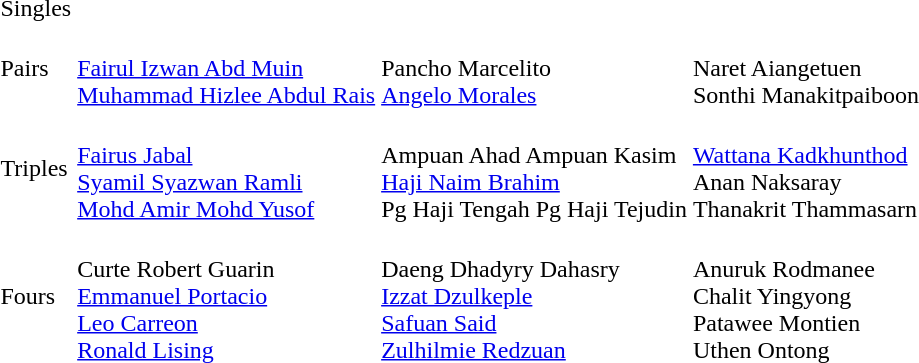<table>
<tr>
<td>Singles</td>
<td></td>
<td></td>
<td></td>
</tr>
<tr>
<td>Pairs</td>
<td nowrap=true><br><a href='#'>Fairul Izwan Abd Muin</a><br><a href='#'>Muhammad Hizlee Abdul Rais</a></td>
<td><br>Pancho Marcelito<br><a href='#'>Angelo Morales</a></td>
<td><br>Naret Aiangetuen<br>Sonthi Manakitpaiboon</td>
</tr>
<tr>
<td>Triples</td>
<td><br><a href='#'>Fairus Jabal</a><br><a href='#'>Syamil Syazwan Ramli</a><br><a href='#'>Mohd Amir Mohd Yusof</a></td>
<td nowrap=true><br>Ampuan Ahad Ampuan Kasim<br><a href='#'>Haji Naim Brahim</a><br>Pg Haji Tengah Pg Haji Tejudin</td>
<td nowrap=true><br><a href='#'>Wattana Kadkhunthod</a><br>Anan Naksaray<br>Thanakrit Thammasarn</td>
</tr>
<tr>
<td>Fours</td>
<td><br>Curte Robert Guarin<br><a href='#'>Emmanuel Portacio</a><br><a href='#'>Leo Carreon</a><br><a href='#'>Ronald Lising</a></td>
<td><br>Daeng Dhadyry Dahasry<br><a href='#'>Izzat Dzulkeple</a><br><a href='#'>Safuan Said</a><br><a href='#'>Zulhilmie Redzuan</a></td>
<td><br>Anuruk Rodmanee<br>Chalit Yingyong<br>Patawee Montien<br>Uthen Ontong</td>
</tr>
</table>
